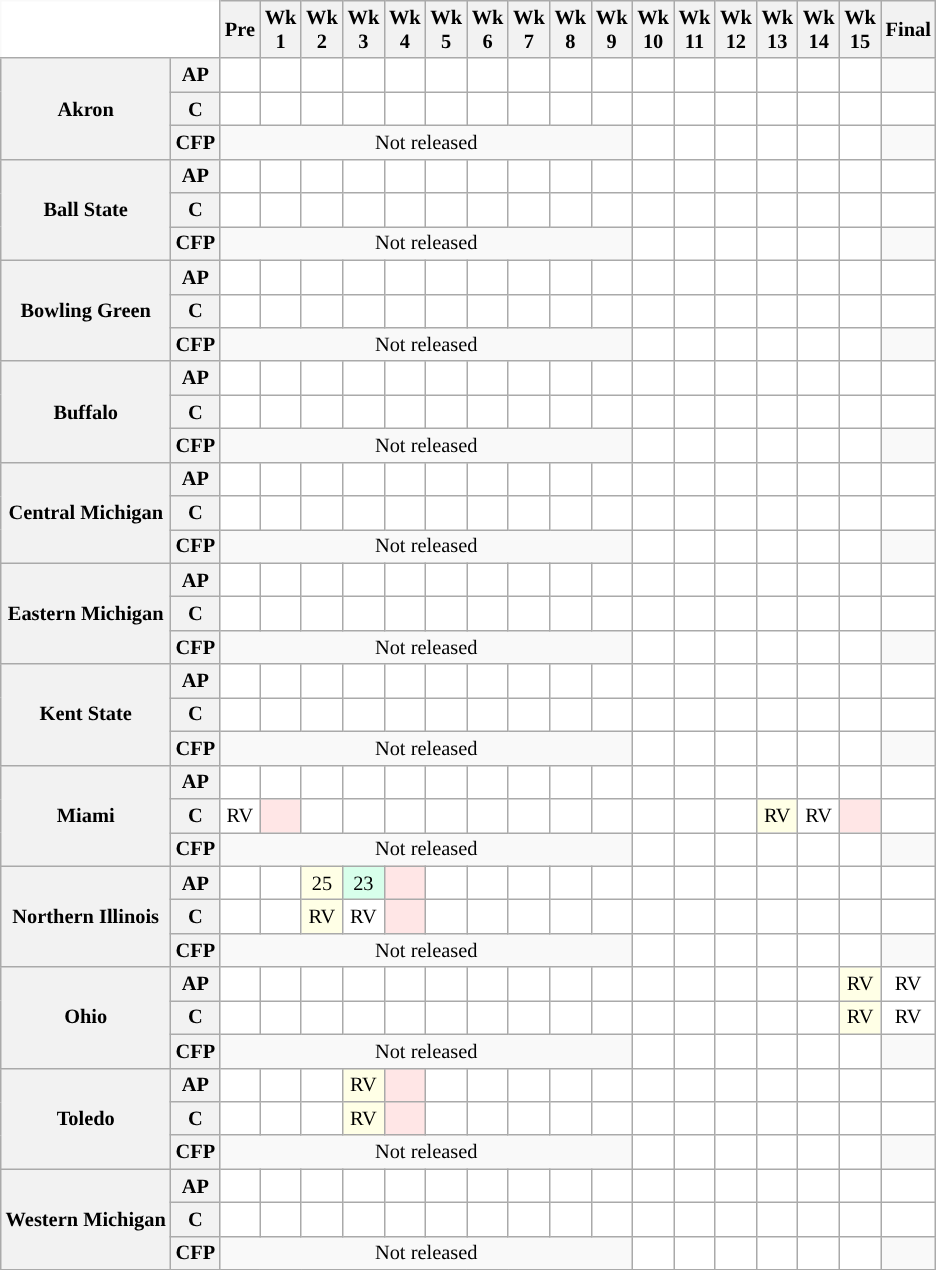<table class="wikitable" style="white-space:nowrap;font-size:85%;">
<tr>
<th colspan=2 style="background:white; border-top-style:hidden; border-left-style:hidden;"> </th>
<th>Pre</th>
<th>Wk<br>1</th>
<th>Wk<br>2</th>
<th>Wk<br>3</th>
<th>Wk<br>4</th>
<th>Wk<br>5</th>
<th>Wk<br>6</th>
<th>Wk<br>7</th>
<th>Wk<br>8</th>
<th>Wk<br>9</th>
<th>Wk<br>10</th>
<th>Wk<br>11</th>
<th>Wk<br>12</th>
<th>Wk<br>13</th>
<th>Wk<br>14</th>
<th>Wk<br>15</th>
<th>Final</th>
</tr>
<tr style="text-align:center;">
<th rowspan="3">Akron</th>
<th>AP</th>
<td style="background:#FFF;"></td>
<td style="background:#FFF;"></td>
<td style="background:#FFF;"></td>
<td style="background:#FFF;"></td>
<td style="background:#FFF;"></td>
<td style="background:#FFF;"></td>
<td style="background:#FFF;"></td>
<td style="background:#FFF;"></td>
<td style="background:#FFF;"></td>
<td style="background:#FFF;"></td>
<td style="background:#FFF;"></td>
<td style="background:#FFF;"></td>
<td style="background:#FFF;"></td>
<td style="background:#FFF;"></td>
<td style="background:#FFF;"></td>
<td style="background:#FFF;"></td>
</tr>
<tr style="text-align:center;">
<th>C</th>
<td style="background:#FFF;"></td>
<td style="background:#FFF;"></td>
<td style="background:#FFF;"></td>
<td style="background:#FFF;"></td>
<td style="background:#FFF;"></td>
<td style="background:#FFF;"></td>
<td style="background:#FFF;"></td>
<td style="background:#FFF;"></td>
<td style="background:#FFF;"></td>
<td style="background:#FFF;"></td>
<td style="background:#FFF;"></td>
<td style="background:#FFF;"></td>
<td style="background:#FFF;"></td>
<td style="background:#FFF;"></td>
<td style="background:#FFF;"></td>
<td style="background:#FFF;"></td>
<td style="background:#FFF;"></td>
</tr>
<tr style="text-align:center;">
<th>CFP</th>
<td colspan="10" style="text-align:center;">Not released</td>
<td style="background:#FFF;"></td>
<td style="background:#FFF;"></td>
<td style="background:#FFF;"></td>
<td style="background:#FFF;"></td>
<td style="background:#FFF;"></td>
<td style="background:#FFF;"></td>
<td style="text-align:center;"></td>
</tr>
<tr style="text-align:center;">
<th rowspan="3">Ball State</th>
<th>AP</th>
<td style="background:#FFF;"></td>
<td style="background:#FFF;"></td>
<td style="background:#FFF;"></td>
<td style="background:#FFF;"></td>
<td style="background:#FFF;"></td>
<td style="background:#FFF;"></td>
<td style="background:#FFF;"></td>
<td style="background:#FFF;"></td>
<td style="background:#FFF;"></td>
<td style="background:#FFF;"></td>
<td style="background:#FFF;"></td>
<td style="background:#FFF;"></td>
<td style="background:#FFF;"></td>
<td style="background:#FFF;"></td>
<td style="background:#FFF;"></td>
<td style="background:#FFF;"></td>
<td style="background:#FFF;"></td>
</tr>
<tr style="text-align:center;">
<th>C</th>
<td style="background:#FFF;"></td>
<td style="background:#FFF;"></td>
<td style="background:#FFF;"></td>
<td style="background:#FFF;"></td>
<td style="background:#FFF;"></td>
<td style="background:#FFF;"></td>
<td style="background:#FFF;"></td>
<td style="background:#FFF;"></td>
<td style="background:#FFF;"></td>
<td style="background:#FFF;"></td>
<td style="background:#FFF;"></td>
<td style="background:#FFF;"></td>
<td style="background:#FFF;"></td>
<td style="background:#FFF;"></td>
<td style="background:#FFF;"></td>
<td style="background:#FFF;"></td>
<td style="background:#FFF;"></td>
</tr>
<tr style="text-align:center;">
<th>CFP</th>
<td colspan="10" style="text-align:center;">Not released</td>
<td style="background:#FFF;"></td>
<td style="background:#FFF;"></td>
<td style="background:#FFF;"></td>
<td style="background:#FFF;"></td>
<td style="background:#FFF;"></td>
<td style="background:#FFF;"></td>
<td style="text-align:center;"></td>
</tr>
<tr style="text-align:center;">
<th rowspan="3">Bowling Green</th>
<th>AP</th>
<td style="background:#FFF;"></td>
<td style="background:#FFF;"></td>
<td style="background:#FFF;"></td>
<td style="background:#FFF;"></td>
<td style="background:#FFF;"></td>
<td style="background:#FFF;"></td>
<td style="background:#FFF;"></td>
<td style="background:#FFF;"></td>
<td style="background:#FFF;"></td>
<td style="background:#FFF;"></td>
<td style="background:#FFF;"></td>
<td style="background:#FFF;"></td>
<td style="background:#FFF;"></td>
<td style="background:#FFF;"></td>
<td style="background:#FFF;"></td>
<td style="background:#FFF;"></td>
<td style="background:#FFF;"></td>
</tr>
<tr style="text-align:center;">
<th>C</th>
<td style="background:#FFF;"></td>
<td style="background:#FFF;"></td>
<td style="background:#FFF;"></td>
<td style="background:#FFF;"></td>
<td style="background:#FFF;"></td>
<td style="background:#FFF;"></td>
<td style="background:#FFF;"></td>
<td style="background:#FFF;"></td>
<td style="background:#FFF;"></td>
<td style="background:#FFF;"></td>
<td style="background:#FFF;"></td>
<td style="background:#FFF;"></td>
<td style="background:#FFF;"></td>
<td style="background:#FFF;"></td>
<td style="background:#FFF;"></td>
<td style="background:#FFF;"></td>
<td style="background:#FFF;"></td>
</tr>
<tr style="text-align:center;">
<th>CFP</th>
<td colspan="10" style="text-align:center;">Not released</td>
<td style="background:#FFF;"></td>
<td style="background:#FFF;"></td>
<td style="background:#FFF;"></td>
<td style="background:#FFF;"></td>
<td style="background:#FFF;"></td>
<td style="background:#FFF;"></td>
<td style="text-align:center;"></td>
</tr>
<tr style="text-align:center;">
<th rowspan="3">Buffalo</th>
<th>AP</th>
<td style="background:#FFF;"></td>
<td style="background:#FFF;"></td>
<td style="background:#FFF;"></td>
<td style="background:#FFF;"></td>
<td style="background:#FFF;"></td>
<td style="background:#FFF;"></td>
<td style="background:#FFF;"></td>
<td style="background:#FFF;"></td>
<td style="background:#FFF;"></td>
<td style="background:#FFF;"></td>
<td style="background:#FFF;"></td>
<td style="background:#FFF;"></td>
<td style="background:#FFF;"></td>
<td style="background:#FFF;"></td>
<td style="background:#FFF;"></td>
<td style="background:#FFF;"></td>
<td style="background:#FFF;"></td>
</tr>
<tr style="text-align:center;">
<th>C</th>
<td style="background:#FFF;"></td>
<td style="background:#FFF;"></td>
<td style="background:#FFF;"></td>
<td style="background:#FFF;"></td>
<td style="background:#FFF;"></td>
<td style="background:#FFF;"></td>
<td style="background:#FFF;"></td>
<td style="background:#FFF;"></td>
<td style="background:#FFF;"></td>
<td style="background:#FFF;"></td>
<td style="background:#FFF;"></td>
<td style="background:#FFF;"></td>
<td style="background:#FFF;"></td>
<td style="background:#FFF;"></td>
<td style="background:#FFF;"></td>
<td style="background:#FFF;"></td>
<td style="background:#FFF;"></td>
</tr>
<tr style="text-align:center;">
<th>CFP</th>
<td colspan="10" style="text-align:center;">Not released</td>
<td style="background:#FFF;"></td>
<td style="background:#FFF;"></td>
<td style="background:#FFF;"></td>
<td style="background:#FFF;"></td>
<td style="background:#FFF;"></td>
<td style="background:#FFF;"></td>
<td style="text-align:center;"></td>
</tr>
<tr style="text-align:center;">
<th rowspan="3">Central Michigan</th>
<th>AP</th>
<td style="background:#FFF;"></td>
<td style="background:#FFF;"></td>
<td style="background:#FFF;"></td>
<td style="background:#FFF;"></td>
<td style="background:#FFF;"></td>
<td style="background:#FFF;"></td>
<td style="background:#FFF;"></td>
<td style="background:#FFF;"></td>
<td style="background:#FFF;"></td>
<td style="background:#FFF;"></td>
<td style="background:#FFF;"></td>
<td style="background:#FFF;"></td>
<td style="background:#FFF;"></td>
<td style="background:#FFF;"></td>
<td style="background:#FFF;"></td>
<td style="background:#FFF;"></td>
<td style="background:#FFF;"></td>
</tr>
<tr style="text-align:center;">
<th>C</th>
<td style="background:#FFF;"></td>
<td style="background:#FFF;"></td>
<td style="background:#FFF;"></td>
<td style="background:#FFF;"></td>
<td style="background:#FFF;"></td>
<td style="background:#FFF;"></td>
<td style="background:#FFF;"></td>
<td style="background:#FFF;"></td>
<td style="background:#FFF;"></td>
<td style="background:#FFF;"></td>
<td style="background:#FFF;"></td>
<td style="background:#FFF;"></td>
<td style="background:#FFF;"></td>
<td style="background:#FFF;"></td>
<td style="background:#FFF;"></td>
<td style="background:#FFF;"></td>
<td style="background:#FFF;"></td>
</tr>
<tr style="text-align:center;">
<th>CFP</th>
<td colspan="10" style="text-align:center;">Not released</td>
<td style="background:#FFF;"></td>
<td style="background:#FFF;"></td>
<td style="background:#FFF;"></td>
<td style="background:#FFF;"></td>
<td style="background:#FFF;"></td>
<td style="background:#FFF;"></td>
<td style="text-align:center;"></td>
</tr>
<tr style="text-align:center;">
<th rowspan="3">Eastern Michigan</th>
<th>AP</th>
<td style="background:#FFF;"></td>
<td style="background:#FFF;"></td>
<td style="background:#FFF;"></td>
<td style="background:#FFF;"></td>
<td style="background:#FFF;"></td>
<td style="background:#FFF;"></td>
<td style="background:#FFF;"></td>
<td style="background:#FFF;"></td>
<td style="background:#FFF;"></td>
<td style="background:#FFF;"></td>
<td style="background:#FFF;"></td>
<td style="background:#FFF;"></td>
<td style="background:#FFF;"></td>
<td style="background:#FFF;"></td>
<td style="background:#FFF;"></td>
<td style="background:#FFF;"></td>
<td style="background:#FFF;"></td>
</tr>
<tr style="text-align:center;">
<th>C</th>
<td style="background:#FFF;"></td>
<td style="background:#FFF;"></td>
<td style="background:#FFF;"></td>
<td style="background:#FFF;"></td>
<td style="background:#FFF;"></td>
<td style="background:#FFF;"></td>
<td style="background:#FFF;"></td>
<td style="background:#FFF;"></td>
<td style="background:#FFF;"></td>
<td style="background:#FFF;"></td>
<td style="background:#FFF;"></td>
<td style="background:#FFF;"></td>
<td style="background:#FFF;"></td>
<td style="background:#FFF;"></td>
<td style="background:#FFF;"></td>
<td style="background:#FFF;"></td>
<td style="background:#FFF;"></td>
</tr>
<tr style="text-align:center;">
<th>CFP</th>
<td colspan="10" style="text-align:center;">Not released</td>
<td style="background:#FFF;"></td>
<td style="background:#FFF;"></td>
<td style="background:#FFF;"></td>
<td style="background:#FFF;"></td>
<td style="background:#FFF;"></td>
<td style="background:#FFF;"></td>
<td style="text-align:center;"></td>
</tr>
<tr style="text-align:center;">
<th rowspan="3">Kent State</th>
<th>AP</th>
<td style="background:#FFF;"></td>
<td style="background:#FFF;"></td>
<td style="background:#FFF;"></td>
<td style="background:#FFF;"></td>
<td style="background:#FFF;"></td>
<td style="background:#FFF;"></td>
<td style="background:#FFF;"></td>
<td style="background:#FFF;"></td>
<td style="background:#FFF;"></td>
<td style="background:#FFF;"></td>
<td style="background:#FFF;"></td>
<td style="background:#FFF;"></td>
<td style="background:#FFF;"></td>
<td style="background:#FFF;"></td>
<td style="background:#FFF;"></td>
<td style="background:#FFF;"></td>
<td style="background:#FFF;"></td>
</tr>
<tr style="text-align:center;">
<th>C</th>
<td style="background:#FFF;"></td>
<td style="background:#FFF;"></td>
<td style="background:#FFF;"></td>
<td style="background:#FFF;"></td>
<td style="background:#FFF;"></td>
<td style="background:#FFF;"></td>
<td style="background:#FFF;"></td>
<td style="background:#FFF;"></td>
<td style="background:#FFF;"></td>
<td style="background:#FFF;"></td>
<td style="background:#FFF;"></td>
<td style="background:#FFF;"></td>
<td style="background:#FFF;"></td>
<td style="background:#FFF;"></td>
<td style="background:#FFF;"></td>
<td style="background:#FFF;"></td>
<td style="background:#FFF;"></td>
</tr>
<tr style="text-align:center;">
<th>CFP</th>
<td colspan="10" style="text-align:center;">Not released</td>
<td style="background:#FFF;"></td>
<td style="background:#FFF;"></td>
<td style="background:#FFF;"></td>
<td style="background:#FFF;"></td>
<td style="background:#FFF;"></td>
<td style="background:#FFF;"></td>
<td style="text-align:center;"></td>
</tr>
<tr style="text-align:center;">
<th rowspan="3">Miami</th>
<th>AP</th>
<td style="background:#FFF;"></td>
<td style="background:#FFF;"></td>
<td style="background:#FFF;"></td>
<td style="background:#FFF;"></td>
<td style="background:#FFF;"></td>
<td style="background:#FFF;"></td>
<td style="background:#FFF;"></td>
<td style="background:#FFF;"></td>
<td style="background:#FFF;"></td>
<td style="background:#FFF;"></td>
<td style="background:#FFF;"></td>
<td style="background:#FFF;"></td>
<td style="background:#FFF;"></td>
<td style="background:#FFF;"></td>
<td style="background:#FFF;"></td>
<td style="background:#FFF;"></td>
<td style="background:#FFF;"></td>
</tr>
<tr style="text-align:center;">
<th>C</th>
<td style="background:#FFF;">RV</td>
<td style="background:#ffe6e6;"></td>
<td style="background:#FFF;"></td>
<td style="background:#FFF;"></td>
<td style="background:#FFF;"></td>
<td style="background:#FFF;"></td>
<td style="background:#FFF;"></td>
<td style="background:#FFF;"></td>
<td style="background:#FFF;"></td>
<td style="background:#FFF;"></td>
<td style="background:#FFF;"></td>
<td style="background:#FFF;"></td>
<td style="background:#FFF;"></td>
<td style="background:#ffffe6;">RV</td>
<td style="background:#FFF;">RV</td>
<td style="background:#ffe6e6;"></td>
<td style="background:#FFF;"></td>
</tr>
<tr style="text-align:center;">
<th>CFP</th>
<td colspan="10" style="text-align:center;">Not released</td>
<td style="background:#FFF;"></td>
<td style="background:#FFF;"></td>
<td style="background:#FFF;"></td>
<td style="background:#FFF;"></td>
<td style="background:#FFF;"></td>
<td style="background:#FFF;"></td>
<td style="text-align:center;"></td>
</tr>
<tr style="text-align:center;">
<th rowspan="3">Northern Illinois</th>
<th>AP</th>
<td style="background:#FFF;"></td>
<td style="background:#FFF;"></td>
<td style="background:#ffffe6;">25</td>
<td style="background:#d8ffeb;">23</td>
<td style="background:#ffe6e6;"></td>
<td style="background:#FFF;"></td>
<td style="background:#FFF;"></td>
<td style="background:#FFF;"></td>
<td style="background:#FFF;"></td>
<td style="background:#FFF;"></td>
<td style="background:#FFF;"></td>
<td style="background:#FFF;"></td>
<td style="background:#FFF;"></td>
<td style="background:#FFF;"></td>
<td style="background:#FFF;"></td>
<td style="background:#FFF;"></td>
<td style="background:#FFF;"></td>
</tr>
<tr style="text-align:center;">
<th>C</th>
<td style="background:#FFF;"></td>
<td style="background:#FFF;"></td>
<td style="background:#ffffe6;">RV</td>
<td style="background:#FFF;">RV</td>
<td style="background:#ffe6e6;"></td>
<td style="background:#FFF;"></td>
<td style="background:#FFF;"></td>
<td style="background:#FFF;"></td>
<td style="background:#FFF;"></td>
<td style="background:#FFF;"></td>
<td style="background:#FFF;"></td>
<td style="background:#FFF;"></td>
<td style="background:#FFF;"></td>
<td style="background:#FFF;"></td>
<td style="background:#FFF;"></td>
<td style="background:#FFF;"></td>
<td style="background:#FFF;"></td>
</tr>
<tr style="text-align:center;">
<th>CFP</th>
<td colspan="10" style="text-align:center;">Not released</td>
<td style="background:#FFF;"></td>
<td style="background:#FFF;"></td>
<td style="background:#FFF;"></td>
<td style="background:#FFF;"></td>
<td style="background:#FFF;"></td>
<td style="background:#FFF;"></td>
<td style="text-align:center;"></td>
</tr>
<tr style="text-align:center;">
<th rowspan="3">Ohio</th>
<th>AP</th>
<td style="background:#FFF;"></td>
<td style="background:#FFF;"></td>
<td style="background:#FFF;"></td>
<td style="background:#FFF;"></td>
<td style="background:#FFF;"></td>
<td style="background:#FFF;"></td>
<td style="background:#FFF;"></td>
<td style="background:#FFF;"></td>
<td style="background:#FFF;"></td>
<td style="background:#FFF;"></td>
<td style="background:#FFF;"></td>
<td style="background:#FFF;"></td>
<td style="background:#FFF;"></td>
<td style="background:#FFF;"></td>
<td style="background:#FFF;"></td>
<td style="background:#FFFFE6;">RV</td>
<td style="background:#FFF;">RV</td>
</tr>
<tr style="text-align:center;">
<th>C</th>
<td style="background:#FFF;"></td>
<td style="background:#FFF;"></td>
<td style="background:#FFF;"></td>
<td style="background:#FFF;"></td>
<td style="background:#FFF;"></td>
<td style="background:#FFF;"></td>
<td style="background:#FFF;"></td>
<td style="background:#FFF;"></td>
<td style="background:#FFF;"></td>
<td style="background:#FFF;"></td>
<td style="background:#FFF;"></td>
<td style="background:#FFF;"></td>
<td style="background:#FFF;"></td>
<td style="background:#FFF;"></td>
<td style="background:#FFF;"></td>
<td style="background:#FFFFE6;">RV</td>
<td style="background:#FFF;">RV</td>
</tr>
<tr style="text-align:center;">
<th>CFP</th>
<td colspan="10" style="text-align:center;">Not released</td>
<td style="background:#FFF;"></td>
<td style="background:#FFF;"></td>
<td style="background:#FFF;"></td>
<td style="background:#FFF;"></td>
<td style="background:#FFF;"></td>
<td style="background:#FFF;"></td>
<td style="text-align:center;"></td>
</tr>
<tr style="text-align:center;">
<th rowspan="3">Toledo</th>
<th>AP</th>
<td style="background:#FFF;"></td>
<td style="background:#FFF;"></td>
<td style="background:#FFF;"></td>
<td style="background:#FFFFE6;">RV</td>
<td style="background:#ffe6e6;"></td>
<td style="background:#FFF;"></td>
<td style="background:#FFF;"></td>
<td style="background:#FFF;"></td>
<td style="background:#FFF;"></td>
<td style="background:#FFF;"></td>
<td style="background:#FFF;"></td>
<td style="background:#FFF;"></td>
<td style="background:#FFF;"></td>
<td style="background:#FFF;"></td>
<td style="background:#FFF;"></td>
<td style="background:#FFF;"></td>
<td style="background:#FFF;"></td>
</tr>
<tr style="text-align:center;">
<th>C</th>
<td style="background:#FFF;"></td>
<td style="background:#FFF;"></td>
<td style="background:#FFF;"></td>
<td style="background:#FFFFE6;">RV</td>
<td style="background:#ffe6e6;"></td>
<td style="background:#FFF;"></td>
<td style="background:#FFF;"></td>
<td style="background:#FFF;"></td>
<td style="background:#FFF;"></td>
<td style="background:#FFF;"></td>
<td style="background:#FFF;"></td>
<td style="background:#FFF;"></td>
<td style="background:#FFF;"></td>
<td style="background:#FFF;"></td>
<td style="background:#FFF;"></td>
<td style="background:#FFF;"></td>
<td style="background:#FFF;"></td>
</tr>
<tr style="text-align:center;">
<th>CFP</th>
<td colspan="10" style="text-align:center;">Not released</td>
<td style="background:#FFF;"></td>
<td style="background:#FFF;"></td>
<td style="background:#FFF;"></td>
<td style="background:#FFF;"></td>
<td style="background:#FFF;"></td>
<td style="background:#FFF;"></td>
<td style="text-align:center;"></td>
</tr>
<tr style="text-align:center;">
<th rowspan="3">Western Michigan</th>
<th>AP</th>
<td style="background:#FFF;"></td>
<td style="background:#FFF;"></td>
<td style="background:#FFF;"></td>
<td style="background:#FFF;"></td>
<td style="background:#FFF;"></td>
<td style="background:#FFF;"></td>
<td style="background:#FFF;"></td>
<td style="background:#FFF;"></td>
<td style="background:#FFF;"></td>
<td style="background:#FFF;"></td>
<td style="background:#FFF;"></td>
<td style="background:#FFF;"></td>
<td style="background:#FFF;"></td>
<td style="background:#FFF;"></td>
<td style="background:#FFF;"></td>
<td style="background:#FFF;"></td>
<td style="background:#FFF;"></td>
</tr>
<tr style="text-align:center;">
<th>C</th>
<td style="background:#FFF;"></td>
<td style="background:#FFF;"></td>
<td style="background:#FFF;"></td>
<td style="background:#FFF;"></td>
<td style="background:#FFF;"></td>
<td style="background:#FFF;"></td>
<td style="background:#FFF;"></td>
<td style="background:#FFF;"></td>
<td style="background:#FFF;"></td>
<td style="background:#FFF;"></td>
<td style="background:#FFF;"></td>
<td style="background:#FFF;"></td>
<td style="background:#FFF;"></td>
<td style="background:#FFF;"></td>
<td style="background:#FFF;"></td>
<td style="background:#FFF;"></td>
<td style="background:#FFF;"></td>
</tr>
<tr style="text-align:center;">
<th>CFP</th>
<td colspan="10" style="text-align:center;">Not released</td>
<td style="background:#FFF;"></td>
<td style="background:#FFF;"></td>
<td style="background:#FFF;"></td>
<td style="background:#FFF;"></td>
<td style="background:#FFF;"></td>
<td style="background:#FFF;"></td>
<td style="text-align:center;"></td>
</tr>
<tr style="text-align:center;">
</tr>
</table>
